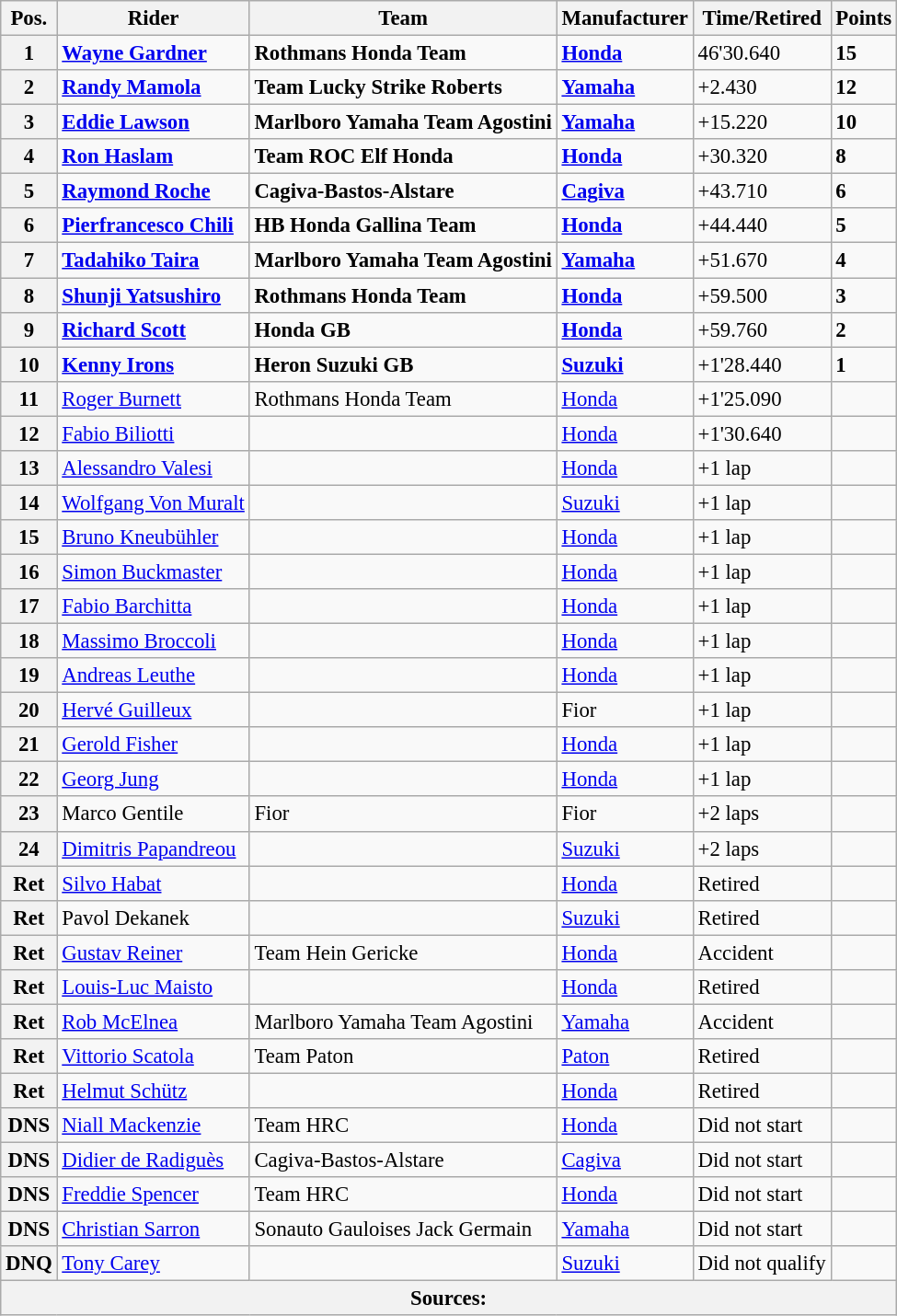<table class="wikitable" style="font-size: 95%;">
<tr>
<th>Pos.</th>
<th>Rider</th>
<th>Team</th>
<th>Manufacturer</th>
<th>Time/Retired</th>
<th>Points</th>
</tr>
<tr>
<th>1</th>
<td> <strong><a href='#'>Wayne Gardner</a></strong></td>
<td><strong>Rothmans Honda Team</strong></td>
<td><strong><a href='#'>Honda</a></strong></td>
<td>46'30.640</td>
<td><strong>15</strong></td>
</tr>
<tr>
<th>2</th>
<td> <strong><a href='#'>Randy Mamola</a></strong></td>
<td><strong>Team Lucky Strike Roberts</strong></td>
<td><strong><a href='#'>Yamaha</a></strong></td>
<td>+2.430</td>
<td><strong>12</strong></td>
</tr>
<tr>
<th>3</th>
<td> <strong><a href='#'>Eddie Lawson</a></strong></td>
<td><strong>Marlboro Yamaha Team Agostini</strong></td>
<td><strong><a href='#'>Yamaha</a></strong></td>
<td>+15.220</td>
<td><strong>10</strong></td>
</tr>
<tr>
<th>4</th>
<td> <strong><a href='#'>Ron Haslam</a></strong></td>
<td><strong>Team ROC Elf Honda</strong></td>
<td><strong><a href='#'>Honda</a></strong></td>
<td>+30.320</td>
<td><strong>8</strong></td>
</tr>
<tr>
<th>5</th>
<td> <strong><a href='#'>Raymond Roche</a></strong></td>
<td><strong>Cagiva-Bastos-Alstare</strong></td>
<td><strong><a href='#'>Cagiva</a></strong></td>
<td>+43.710</td>
<td><strong>6</strong></td>
</tr>
<tr>
<th>6</th>
<td> <strong><a href='#'>Pierfrancesco Chili</a></strong></td>
<td><strong>HB Honda Gallina Team</strong></td>
<td><strong><a href='#'>Honda</a></strong></td>
<td>+44.440</td>
<td><strong>5</strong></td>
</tr>
<tr>
<th>7</th>
<td> <strong><a href='#'>Tadahiko Taira</a></strong></td>
<td><strong>Marlboro Yamaha Team Agostini</strong></td>
<td><strong><a href='#'>Yamaha</a></strong></td>
<td>+51.670</td>
<td><strong>4</strong></td>
</tr>
<tr>
<th>8</th>
<td> <strong><a href='#'>Shunji Yatsushiro</a></strong></td>
<td><strong>Rothmans Honda Team</strong></td>
<td><strong><a href='#'>Honda</a></strong></td>
<td>+59.500</td>
<td><strong>3</strong></td>
</tr>
<tr>
<th>9</th>
<td> <strong><a href='#'>Richard Scott</a></strong></td>
<td><strong>Honda GB</strong></td>
<td><strong><a href='#'>Honda</a></strong></td>
<td>+59.760</td>
<td><strong>2</strong></td>
</tr>
<tr>
<th>10</th>
<td> <strong><a href='#'>Kenny Irons</a></strong></td>
<td><strong>Heron Suzuki GB</strong></td>
<td><strong><a href='#'>Suzuki</a></strong></td>
<td>+1'28.440</td>
<td><strong>1</strong></td>
</tr>
<tr>
<th>11</th>
<td> <a href='#'>Roger Burnett</a></td>
<td>Rothmans Honda Team</td>
<td><a href='#'>Honda</a></td>
<td>+1'25.090</td>
<td></td>
</tr>
<tr>
<th>12</th>
<td> <a href='#'>Fabio Biliotti</a></td>
<td></td>
<td><a href='#'>Honda</a></td>
<td>+1'30.640</td>
<td></td>
</tr>
<tr>
<th>13</th>
<td> <a href='#'>Alessandro Valesi</a></td>
<td></td>
<td><a href='#'>Honda</a></td>
<td>+1 lap</td>
<td></td>
</tr>
<tr>
<th>14</th>
<td> <a href='#'>Wolfgang Von Muralt</a></td>
<td></td>
<td><a href='#'>Suzuki</a></td>
<td>+1 lap</td>
<td></td>
</tr>
<tr>
<th>15</th>
<td> <a href='#'>Bruno Kneubühler</a></td>
<td></td>
<td><a href='#'>Honda</a></td>
<td>+1 lap</td>
<td></td>
</tr>
<tr>
<th>16</th>
<td> <a href='#'>Simon Buckmaster</a></td>
<td></td>
<td><a href='#'>Honda</a></td>
<td>+1 lap</td>
<td></td>
</tr>
<tr>
<th>17</th>
<td> <a href='#'>Fabio Barchitta</a></td>
<td></td>
<td><a href='#'>Honda</a></td>
<td>+1 lap</td>
<td></td>
</tr>
<tr>
<th>18</th>
<td> <a href='#'>Massimo Broccoli</a></td>
<td></td>
<td><a href='#'>Honda</a></td>
<td>+1 lap</td>
<td></td>
</tr>
<tr>
<th>19</th>
<td> <a href='#'>Andreas Leuthe</a></td>
<td></td>
<td><a href='#'>Honda</a></td>
<td>+1 lap</td>
<td></td>
</tr>
<tr>
<th>20</th>
<td> <a href='#'>Hervé Guilleux</a></td>
<td></td>
<td>Fior</td>
<td>+1 lap</td>
<td></td>
</tr>
<tr>
<th>21</th>
<td> <a href='#'>Gerold Fisher</a></td>
<td></td>
<td><a href='#'>Honda</a></td>
<td>+1 lap</td>
<td></td>
</tr>
<tr>
<th>22</th>
<td> <a href='#'>Georg Jung</a></td>
<td></td>
<td><a href='#'>Honda</a></td>
<td>+1 lap</td>
<td></td>
</tr>
<tr>
<th>23</th>
<td> Marco Gentile</td>
<td>Fior</td>
<td>Fior</td>
<td>+2 laps</td>
<td></td>
</tr>
<tr>
<th>24</th>
<td> <a href='#'>Dimitris Papandreou</a></td>
<td></td>
<td><a href='#'>Suzuki</a></td>
<td>+2 laps</td>
<td></td>
</tr>
<tr>
<th>Ret</th>
<td> <a href='#'>Silvo Habat</a></td>
<td></td>
<td><a href='#'>Honda</a></td>
<td>Retired</td>
<td></td>
</tr>
<tr>
<th>Ret</th>
<td> Pavol Dekanek</td>
<td></td>
<td><a href='#'>Suzuki</a></td>
<td>Retired</td>
<td></td>
</tr>
<tr>
<th>Ret</th>
<td> <a href='#'>Gustav Reiner</a></td>
<td>Team Hein Gericke</td>
<td><a href='#'>Honda</a></td>
<td>Accident</td>
<td></td>
</tr>
<tr>
<th>Ret</th>
<td> <a href='#'>Louis-Luc Maisto</a></td>
<td></td>
<td><a href='#'>Honda</a></td>
<td>Retired</td>
<td></td>
</tr>
<tr>
<th>Ret</th>
<td> <a href='#'>Rob McElnea</a></td>
<td>Marlboro Yamaha Team Agostini</td>
<td><a href='#'>Yamaha</a></td>
<td>Accident</td>
<td></td>
</tr>
<tr>
<th>Ret</th>
<td> <a href='#'>Vittorio Scatola</a></td>
<td>Team Paton</td>
<td><a href='#'>Paton</a></td>
<td>Retired</td>
<td></td>
</tr>
<tr>
<th>Ret</th>
<td> <a href='#'>Helmut Schütz</a></td>
<td></td>
<td><a href='#'>Honda</a></td>
<td>Retired</td>
<td></td>
</tr>
<tr>
<th>DNS</th>
<td> <a href='#'>Niall Mackenzie</a></td>
<td>Team HRC</td>
<td><a href='#'>Honda</a></td>
<td>Did not start</td>
<td></td>
</tr>
<tr>
<th>DNS</th>
<td> <a href='#'>Didier de Radiguès</a></td>
<td>Cagiva-Bastos-Alstare</td>
<td><a href='#'>Cagiva</a></td>
<td>Did not start</td>
<td></td>
</tr>
<tr>
<th>DNS</th>
<td> <a href='#'>Freddie Spencer</a></td>
<td>Team HRC</td>
<td><a href='#'>Honda</a></td>
<td>Did not start</td>
<td></td>
</tr>
<tr>
<th>DNS</th>
<td> <a href='#'>Christian Sarron</a></td>
<td>Sonauto Gauloises Jack Germain</td>
<td><a href='#'>Yamaha</a></td>
<td>Did not start</td>
<td></td>
</tr>
<tr>
<th>DNQ</th>
<td> <a href='#'>Tony Carey</a></td>
<td></td>
<td><a href='#'>Suzuki</a></td>
<td>Did not qualify</td>
<td></td>
</tr>
<tr>
<th colspan=8>Sources: </th>
</tr>
</table>
